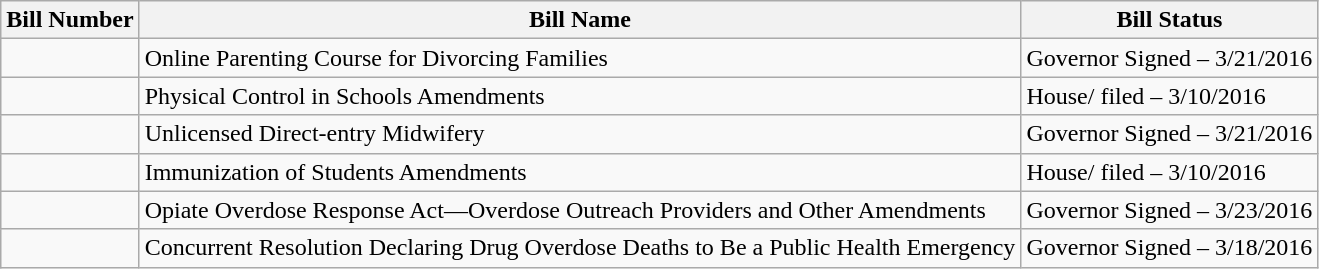<table class="wikitable">
<tr>
<th>Bill Number</th>
<th>Bill Name</th>
<th>Bill Status</th>
</tr>
<tr>
<td></td>
<td>Online Parenting Course for Divorcing Families</td>
<td>Governor Signed – 3/21/2016</td>
</tr>
<tr>
<td></td>
<td>Physical Control in Schools Amendments</td>
<td>House/ filed – 3/10/2016</td>
</tr>
<tr>
<td></td>
<td>Unlicensed Direct-entry Midwifery</td>
<td>Governor Signed – 3/21/2016</td>
</tr>
<tr>
<td></td>
<td>Immunization of Students Amendments</td>
<td>House/ filed – 3/10/2016</td>
</tr>
<tr>
<td></td>
<td>Opiate Overdose Response Act—Overdose Outreach Providers and Other Amendments</td>
<td>Governor Signed – 3/23/2016</td>
</tr>
<tr>
<td></td>
<td>Concurrent Resolution Declaring Drug Overdose Deaths to Be a Public Health Emergency</td>
<td>Governor Signed – 3/18/2016</td>
</tr>
</table>
